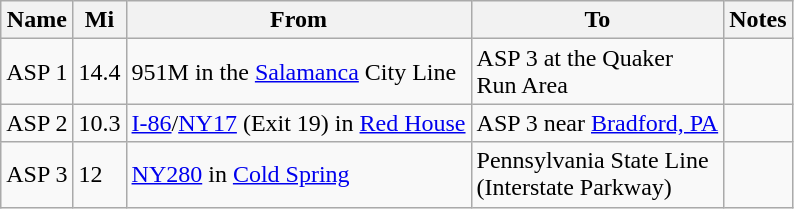<table class="wikitable">
<tr>
<th>Name</th>
<th>Mi</th>
<th>From</th>
<th>To</th>
<th>Notes</th>
</tr>
<tr>
<td>ASP 1</td>
<td>14.4</td>
<td>951M in the <a href='#'>Salamanca</a> City Line</td>
<td>ASP 3 at the Quaker<br>Run Area</td>
<td></td>
</tr>
<tr>
<td>ASP 2</td>
<td>10.3</td>
<td><a href='#'>I-86</a>/<a href='#'>NY17</a> (Exit 19) in <a href='#'>Red House</a></td>
<td>ASP 3 near <a href='#'>Bradford, PA</a></td>
<td></td>
</tr>
<tr>
<td>ASP 3</td>
<td>12</td>
<td><a href='#'>NY280</a> in <a href='#'>Cold Spring</a></td>
<td>Pennsylvania State Line<br>(Interstate Parkway)</td>
<td></td>
</tr>
</table>
